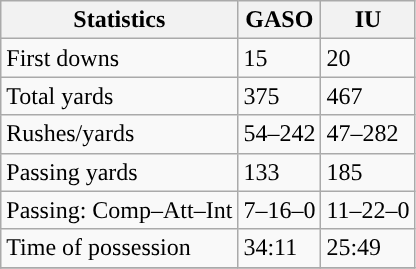<table class="wikitable" style="float: left;">
<tr>
<th>Statistics</th>
<th>GASO</th>
<th>IU</th>
</tr>
<tr>
<td>First downs</td>
<td>15</td>
<td>20</td>
</tr>
<tr>
<td>Total yards</td>
<td>375</td>
<td>467</td>
</tr>
<tr>
<td>Rushes/yards</td>
<td>54–242</td>
<td>47–282</td>
</tr>
<tr>
<td>Passing yards</td>
<td>133</td>
<td>185</td>
</tr>
<tr>
<td>Passing: Comp–Att–Int</td>
<td>7–16–0</td>
<td>11–22–0</td>
</tr>
<tr>
<td>Time of possession</td>
<td>34:11</td>
<td>25:49</td>
</tr>
<tr>
</tr>
</table>
